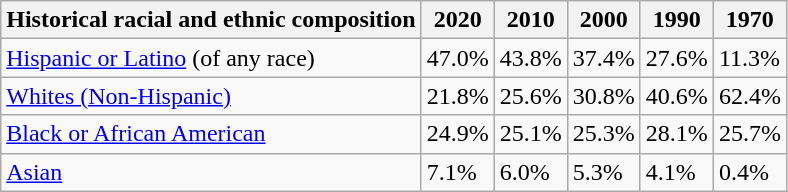<table class="wikitable sortable collapsible"font-size: 90%;">
<tr>
<th>Historical racial and ethnic composition</th>
<th>2020</th>
<th>2010</th>
<th>2000</th>
<th>1990</th>
<th>1970</th>
</tr>
<tr>
<td><a href='#'>Hispanic or Latino</a> (of any race)</td>
<td>47.0%</td>
<td>43.8%</td>
<td>37.4%</td>
<td>27.6%</td>
<td>11.3%</td>
</tr>
<tr>
<td><a href='#'>Whites (Non-Hispanic)</a></td>
<td>21.8%</td>
<td>25.6%</td>
<td>30.8%</td>
<td>40.6%</td>
<td>62.4%</td>
</tr>
<tr>
<td><a href='#'>Black or African American</a></td>
<td>24.9%</td>
<td>25.1%</td>
<td>25.3%</td>
<td>28.1%</td>
<td>25.7%</td>
</tr>
<tr>
<td><a href='#'>Asian</a></td>
<td>7.1%</td>
<td>6.0%</td>
<td>5.3%</td>
<td>4.1%</td>
<td>0.4%</td>
</tr>
</table>
